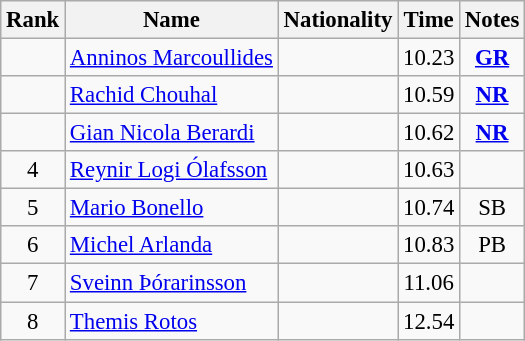<table class="wikitable sortable" style="text-align:center; font-size:95%">
<tr>
<th>Rank</th>
<th>Name</th>
<th>Nationality</th>
<th>Time</th>
<th>Notes</th>
</tr>
<tr>
<td></td>
<td align=left><a href='#'>Anninos Marcoullides</a></td>
<td align=left></td>
<td>10.23</td>
<td><strong><a href='#'>GR</a></strong></td>
</tr>
<tr>
<td></td>
<td align=left><a href='#'>Rachid Chouhal</a></td>
<td align=left></td>
<td>10.59</td>
<td><strong><a href='#'>NR</a></strong></td>
</tr>
<tr>
<td></td>
<td align=left><a href='#'>Gian Nicola Berardi</a></td>
<td align=left></td>
<td>10.62</td>
<td><strong><a href='#'>NR</a></strong></td>
</tr>
<tr>
<td>4</td>
<td align=left><a href='#'>Reynir Logi Ólafsson</a></td>
<td align=left></td>
<td>10.63</td>
<td></td>
</tr>
<tr>
<td>5</td>
<td align=left><a href='#'>Mario Bonello</a></td>
<td align=left></td>
<td>10.74</td>
<td>SB</td>
</tr>
<tr>
<td>6</td>
<td align=left><a href='#'>Michel Arlanda</a></td>
<td align=left></td>
<td>10.83</td>
<td>PB</td>
</tr>
<tr>
<td>7</td>
<td align=left><a href='#'>Sveinn Þórarinsson</a></td>
<td align=left></td>
<td>11.06</td>
<td></td>
</tr>
<tr>
<td>8</td>
<td align=left><a href='#'>Themis Rotos</a></td>
<td align=left></td>
<td>12.54</td>
<td></td>
</tr>
</table>
